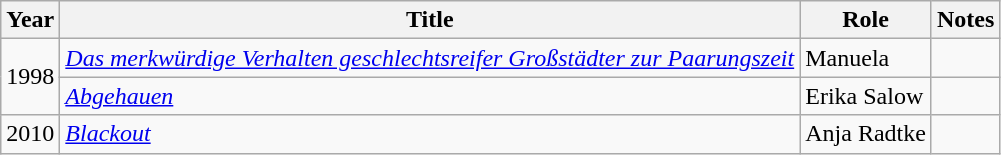<table class="wikitable sortable">
<tr>
<th>Year</th>
<th>Title</th>
<th>Role</th>
<th class="unsortable">Notes</th>
</tr>
<tr>
<td rowspan=2>1998</td>
<td><em><a href='#'>Das merkwürdige Verhalten geschlechtsreifer Großstädter zur Paarungszeit</a></em></td>
<td>Manuela</td>
<td></td>
</tr>
<tr>
<td><em><a href='#'>Abgehauen</a></em></td>
<td>Erika Salow</td>
<td></td>
</tr>
<tr>
<td>2010</td>
<td><em><a href='#'>Blackout</a></em></td>
<td>Anja Radtke</td>
<td></td>
</tr>
</table>
